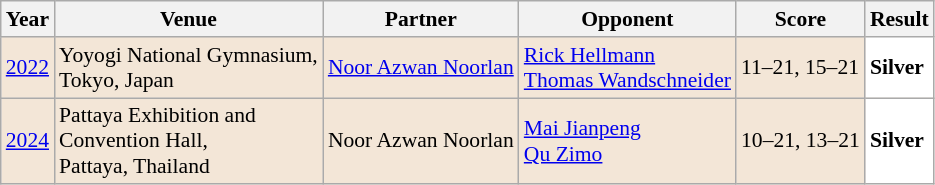<table class="sortable wikitable" style="font-size: 90%;">
<tr>
<th>Year</th>
<th>Venue</th>
<th>Partner</th>
<th>Opponent</th>
<th>Score</th>
<th>Result</th>
</tr>
<tr style="background:#F3E6D7">
<td align="center"><a href='#'>2022</a></td>
<td align="left">Yoyogi National Gymnasium,<br>Tokyo, Japan</td>
<td align="left"> <a href='#'>Noor Azwan Noorlan</a></td>
<td align="left"> <a href='#'>Rick Hellmann</a><br> <a href='#'>Thomas Wandschneider</a></td>
<td align="left">11–21, 15–21</td>
<td style="text-align:left; background:white"> <strong>Silver</strong></td>
</tr>
<tr style="background:#F3E6D7">
<td align="center"><a href='#'>2024</a></td>
<td align="left">Pattaya Exhibition and<br>Convention Hall,<br>Pattaya, Thailand</td>
<td align="left"> Noor Azwan Noorlan</td>
<td align="left"> <a href='#'>Mai Jianpeng</a><br> <a href='#'>Qu Zimo</a></td>
<td align="left">10–21, 13–21</td>
<td style="text-align:left; background:white"> <strong>Silver</strong></td>
</tr>
</table>
